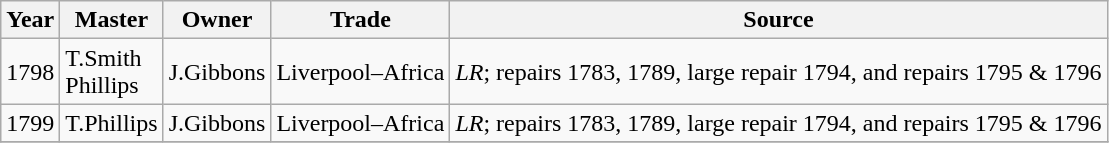<table class=" wikitable">
<tr>
<th>Year</th>
<th>Master</th>
<th>Owner</th>
<th>Trade</th>
<th>Source</th>
</tr>
<tr>
<td>1798</td>
<td>T.Smith<br>Phillips</td>
<td>J.Gibbons</td>
<td>Liverpool–Africa</td>
<td><em>LR</em>; repairs 1783, 1789, large repair 1794, and repairs 1795 & 1796</td>
</tr>
<tr>
<td>1799</td>
<td>T.Phillips</td>
<td>J.Gibbons</td>
<td>Liverpool–Africa</td>
<td><em>LR</em>; repairs 1783, 1789, large repair 1794, and repairs 1795 & 1796</td>
</tr>
<tr>
</tr>
</table>
